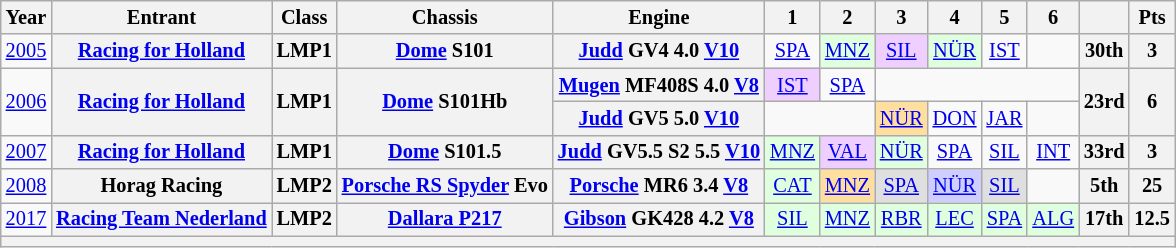<table class="wikitable" style="text-align:center; font-size:85%">
<tr>
<th>Year</th>
<th>Entrant</th>
<th>Class</th>
<th>Chassis</th>
<th>Engine</th>
<th>1</th>
<th>2</th>
<th>3</th>
<th>4</th>
<th>5</th>
<th>6</th>
<th></th>
<th>Pts</th>
</tr>
<tr>
<td><a href='#'>2005</a></td>
<th nowrap><a href='#'>Racing for Holland</a></th>
<th>LMP1</th>
<th nowrap><a href='#'>Dome</a> S101</th>
<th nowrap><a href='#'>Judd</a> GV4 4.0 <a href='#'>V10</a></th>
<td><a href='#'>SPA</a></td>
<td style="background:#DFFFDF;"><a href='#'>MNZ</a><br></td>
<td style="background: #EFCFFF"><a href='#'>SIL</a><br></td>
<td style="background:#DFFFDF;"><a href='#'>NÜR</a><br></td>
<td><a href='#'>IST</a></td>
<td></td>
<th>30th</th>
<th>3</th>
</tr>
<tr>
<td rowspan=2><a href='#'>2006</a></td>
<th rowspan=2 nowrap><a href='#'>Racing for Holland</a></th>
<th rowspan=2>LMP1</th>
<th rowspan=2 nowrap><a href='#'>Dome</a> S101Hb</th>
<th nowrap><a href='#'>Mugen</a> MF408S 4.0 <a href='#'>V8</a></th>
<td style="background: #EFCFFF"><a href='#'>IST</a><br></td>
<td><a href='#'>SPA</a></td>
<td colspan=4></td>
<th rowspan=2>23rd</th>
<th rowspan=2>6</th>
</tr>
<tr>
<th nowrap><a href='#'>Judd</a> GV5 5.0 <a href='#'>V10</a></th>
<td colspan=2></td>
<td style="background:#FFDF9F;"><a href='#'>NÜR</a><br></td>
<td><a href='#'>DON</a></td>
<td><a href='#'>JAR</a></td>
<td></td>
</tr>
<tr>
<td><a href='#'>2007</a></td>
<th nowrap><a href='#'>Racing for Holland</a></th>
<th>LMP1</th>
<th nowrap><a href='#'>Dome</a> S101.5</th>
<th nowrap><a href='#'>Judd</a> GV5.5 S2 5.5 <a href='#'>V10</a></th>
<td style="background:#DFFFDF;"><a href='#'>MNZ</a><br></td>
<td style="background: #EFCFFF"><a href='#'>VAL</a><br></td>
<td style="background:#DFFFDF;"><a href='#'>NÜR</a><br></td>
<td><a href='#'>SPA</a></td>
<td><a href='#'>SIL</a></td>
<td><a href='#'>INT</a></td>
<th>33rd</th>
<th>3</th>
</tr>
<tr>
<td><a href='#'>2008</a></td>
<th nowrap>Horag Racing</th>
<th>LMP2</th>
<th nowrap><a href='#'>Porsche RS Spyder</a> Evo</th>
<th nowrap><a href='#'>Porsche</a> MR6 3.4 <a href='#'>V8</a></th>
<td style="background:#DFFFDF;"><a href='#'>CAT</a><br></td>
<td style="background:#FFDF9F;"><a href='#'>MNZ</a><br></td>
<td style="background:#DFDFDF;"><a href='#'>SPA</a><br></td>
<td style="background:#CFCFFF;"><a href='#'>NÜR</a><br></td>
<td style="background:#DFDFDF;"><a href='#'>SIL</a><br></td>
<td></td>
<th>5th</th>
<th>25</th>
</tr>
<tr>
<td><a href='#'>2017</a></td>
<th nowrap><a href='#'>Racing Team Nederland</a></th>
<th>LMP2</th>
<th nowrap><a href='#'>Dallara P217</a></th>
<th nowrap><a href='#'>Gibson</a> GK428 4.2 <a href='#'>V8</a></th>
<td style="background:#DFFFDF;"><a href='#'>SIL</a><br></td>
<td style="background:#DFFFDF;"><a href='#'>MNZ</a><br></td>
<td style="background:#DFFFDF;"><a href='#'>RBR</a><br></td>
<td style="background:#DFFFDF;"><a href='#'>LEC</a><br></td>
<td style="background:#DFFFDF;"><a href='#'>SPA</a><br></td>
<td style="background:#DFFFDF;"><a href='#'>ALG</a><br></td>
<th>17th</th>
<th>12.5</th>
</tr>
<tr>
<th colspan="13"></th>
</tr>
</table>
